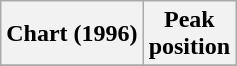<table class="wikitable sortable plainrowheaders" style="text-align:center">
<tr>
<th>Chart (1996)</th>
<th>Peak<br>position</th>
</tr>
<tr>
</tr>
</table>
